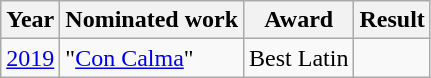<table class="wikitable">
<tr>
<th>Year</th>
<th>Nominated work</th>
<th>Award</th>
<th>Result</th>
</tr>
<tr>
<td align=center><a href='#'>2019</a></td>
<td>"<a href='#'>Con Calma</a>"</td>
<td>Best Latin</td>
<td></td>
</tr>
</table>
